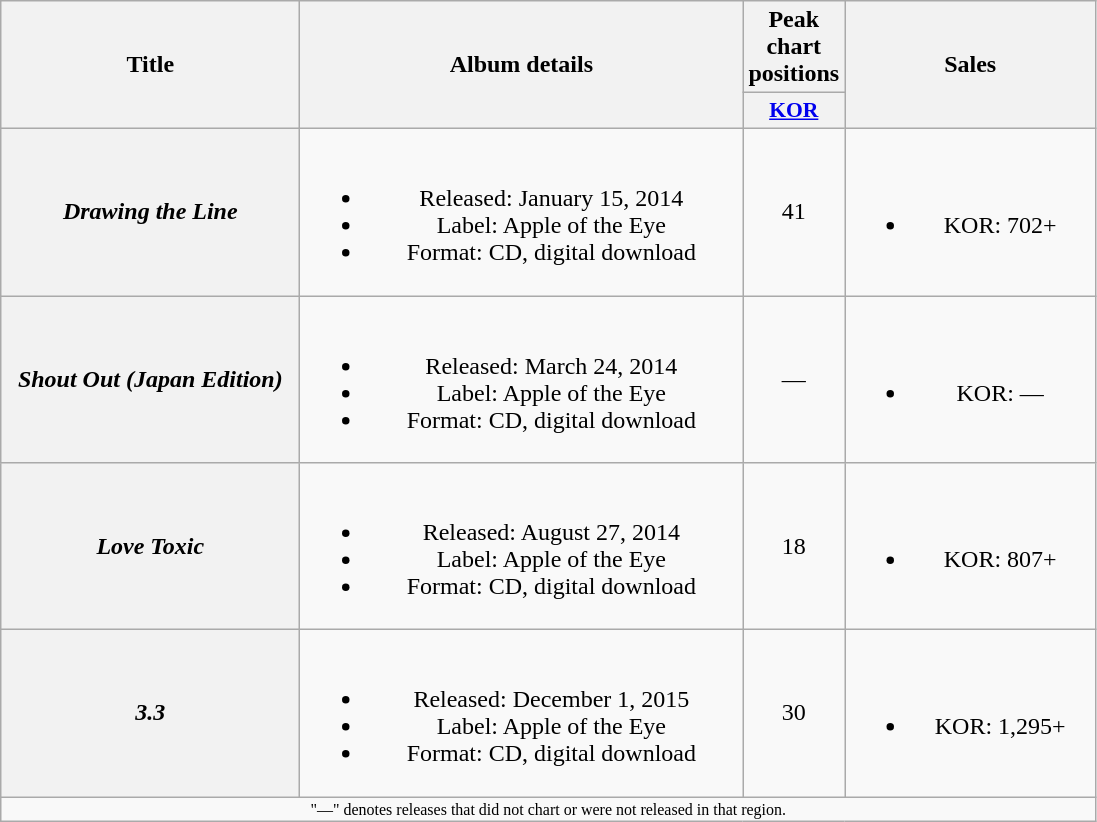<table class="wikitable plainrowheaders" style="text-align:center;">
<tr>
<th scope="col" rowspan="2" style="width:12em;">Title</th>
<th scope="col" rowspan="2" style="width:18em;">Album details</th>
<th scope="col" colspan="1">Peak chart positions</th>
<th scope="col" rowspan="2" style="width:10em;">Sales</th>
</tr>
<tr>
<th scope="col" style="width:3em;font-size:90%;"><a href='#'>KOR</a><br></th>
</tr>
<tr>
<th scope="row"><em>Drawing the Line</em></th>
<td><br><ul><li>Released: January 15, 2014</li><li>Label: Apple of the Eye</li><li>Format: CD, digital download</li></ul></td>
<td>41</td>
<td><br><ul><li>KOR: 702+</li></ul></td>
</tr>
<tr>
<th scope="row"><em>Shout Out (Japan Edition)</em></th>
<td><br><ul><li>Released: March 24, 2014</li><li>Label: Apple of the Eye</li><li>Format: CD, digital download</li></ul></td>
<td>—</td>
<td><br><ul><li>KOR: —</li></ul></td>
</tr>
<tr>
<th scope="row"><em>Love Toxic</em></th>
<td><br><ul><li>Released: August 27, 2014</li><li>Label: Apple of the Eye</li><li>Format: CD, digital download</li></ul>
</td>
<td>18</td>
<td><br><ul><li>KOR: 807+</li></ul></td>
</tr>
<tr>
<th scope="row"><em>3.3</em></th>
<td><br><ul><li>Released: December 1, 2015</li><li>Label: Apple of the Eye</li><li>Format: CD, digital download</li></ul></td>
<td>30</td>
<td><br><ul><li>KOR: 1,295+</li></ul></td>
</tr>
<tr>
<td colspan="6" style="font-size:8pt">"—" denotes releases that did not chart or were not released in that region.</td>
</tr>
</table>
